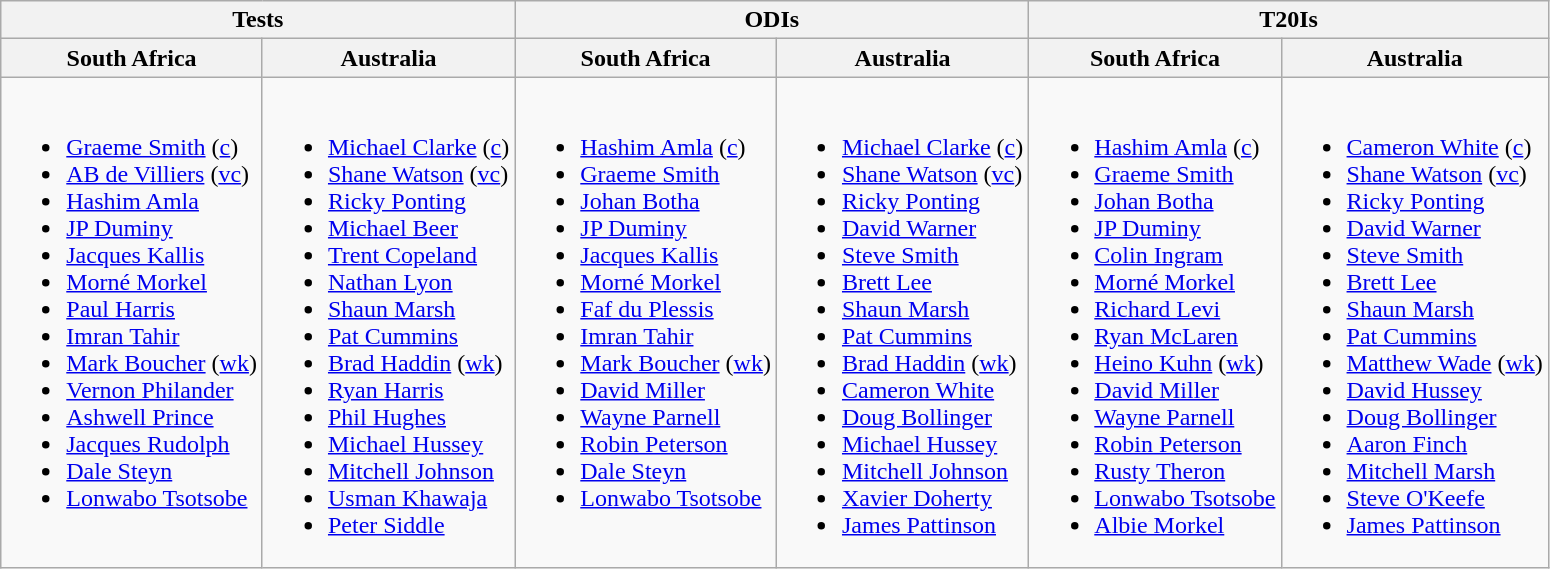<table class="wikitable">
<tr>
<th colspan=2>Tests</th>
<th colspan=2>ODIs</th>
<th colspan=2>T20Is</th>
</tr>
<tr>
<th>South Africa</th>
<th>Australia</th>
<th>South Africa</th>
<th>Australia</th>
<th>South Africa</th>
<th>Australia</th>
</tr>
<tr style="vertical-align:top">
<td><br><ul><li><a href='#'>Graeme Smith</a> (<a href='#'>c</a>)</li><li><a href='#'>AB de Villiers</a> (<a href='#'>vc</a>)</li><li><a href='#'>Hashim Amla</a></li><li><a href='#'>JP Duminy</a></li><li><a href='#'>Jacques Kallis</a></li><li><a href='#'>Morné Morkel</a></li><li><a href='#'>Paul Harris</a></li><li><a href='#'>Imran Tahir</a></li><li><a href='#'>Mark Boucher</a> (<a href='#'>wk</a>)</li><li><a href='#'>Vernon Philander</a></li><li><a href='#'>Ashwell Prince</a></li><li><a href='#'>Jacques Rudolph</a></li><li><a href='#'>Dale Steyn</a></li><li><a href='#'>Lonwabo Tsotsobe</a></li></ul></td>
<td><br><ul><li><a href='#'>Michael Clarke</a> (<a href='#'>c</a>)</li><li><a href='#'>Shane Watson</a> (<a href='#'>vc</a>)</li><li><a href='#'>Ricky Ponting</a></li><li><a href='#'>Michael Beer</a></li><li><a href='#'>Trent Copeland</a></li><li><a href='#'>Nathan Lyon</a></li><li><a href='#'>Shaun Marsh</a></li><li><a href='#'>Pat Cummins</a></li><li><a href='#'>Brad Haddin</a> (<a href='#'>wk</a>)</li><li><a href='#'>Ryan Harris</a></li><li><a href='#'>Phil Hughes</a></li><li><a href='#'>Michael Hussey</a></li><li><a href='#'>Mitchell Johnson</a></li><li><a href='#'>Usman Khawaja</a></li><li><a href='#'>Peter Siddle</a></li></ul></td>
<td><br><ul><li><a href='#'>Hashim Amla</a> (<a href='#'>c</a>)</li><li><a href='#'>Graeme Smith</a></li><li><a href='#'>Johan Botha</a></li><li><a href='#'>JP Duminy</a></li><li><a href='#'>Jacques Kallis</a></li><li><a href='#'>Morné Morkel</a></li><li><a href='#'>Faf du Plessis</a></li><li><a href='#'>Imran Tahir</a></li><li><a href='#'>Mark Boucher</a> (<a href='#'>wk</a>)</li><li><a href='#'>David Miller</a></li><li><a href='#'>Wayne Parnell</a></li><li><a href='#'>Robin Peterson</a></li><li><a href='#'>Dale Steyn</a></li><li><a href='#'>Lonwabo Tsotsobe</a></li></ul></td>
<td><br><ul><li><a href='#'>Michael Clarke</a> (<a href='#'>c</a>)</li><li><a href='#'>Shane Watson</a> (<a href='#'>vc</a>)</li><li><a href='#'>Ricky Ponting</a></li><li><a href='#'>David Warner</a></li><li><a href='#'>Steve Smith</a></li><li><a href='#'>Brett Lee</a></li><li><a href='#'>Shaun Marsh</a></li><li><a href='#'>Pat Cummins</a></li><li><a href='#'>Brad Haddin</a> (<a href='#'>wk</a>)</li><li><a href='#'>Cameron White</a></li><li><a href='#'>Doug Bollinger</a></li><li><a href='#'>Michael Hussey</a></li><li><a href='#'>Mitchell Johnson</a></li><li><a href='#'>Xavier Doherty</a></li><li><a href='#'>James Pattinson</a></li></ul></td>
<td><br><ul><li><a href='#'>Hashim Amla</a> (<a href='#'>c</a>)</li><li><a href='#'>Graeme Smith</a></li><li><a href='#'>Johan Botha</a></li><li><a href='#'>JP Duminy</a></li><li><a href='#'>Colin Ingram</a></li><li><a href='#'>Morné Morkel</a></li><li><a href='#'>Richard Levi</a></li><li><a href='#'>Ryan McLaren</a></li><li><a href='#'>Heino Kuhn</a> (<a href='#'>wk</a>)</li><li><a href='#'>David Miller</a></li><li><a href='#'>Wayne Parnell</a></li><li><a href='#'>Robin Peterson</a></li><li><a href='#'>Rusty Theron</a></li><li><a href='#'>Lonwabo Tsotsobe</a></li><li><a href='#'>Albie Morkel</a></li></ul></td>
<td><br><ul><li><a href='#'>Cameron White</a> (<a href='#'>c</a>)</li><li><a href='#'>Shane Watson</a> (<a href='#'>vc</a>)</li><li><a href='#'>Ricky Ponting</a></li><li><a href='#'>David Warner</a></li><li><a href='#'>Steve Smith</a></li><li><a href='#'>Brett Lee</a></li><li><a href='#'>Shaun Marsh</a></li><li><a href='#'>Pat Cummins</a></li><li><a href='#'>Matthew Wade</a> (<a href='#'>wk</a>)</li><li><a href='#'>David Hussey</a></li><li><a href='#'>Doug Bollinger</a></li><li><a href='#'>Aaron Finch</a></li><li><a href='#'>Mitchell Marsh</a></li><li><a href='#'>Steve O'Keefe</a></li><li><a href='#'>James Pattinson</a></li></ul></td>
</tr>
</table>
